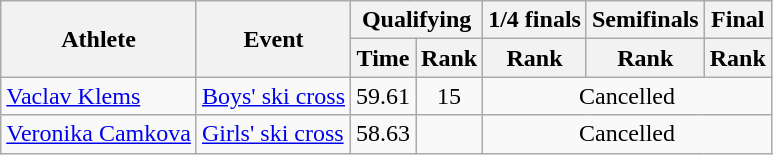<table class="wikitable">
<tr>
<th rowspan="2">Athlete</th>
<th rowspan="2">Event</th>
<th colspan="2">Qualifying</th>
<th colspan="1">1/4 finals</th>
<th colspan="1">Semifinals</th>
<th colspan="1">Final</th>
</tr>
<tr>
<th>Time</th>
<th>Rank</th>
<th>Rank</th>
<th>Rank</th>
<th>Rank</th>
</tr>
<tr>
<td><a href='#'>Vaclav Klems</a></td>
<td><a href='#'>Boys' ski cross</a></td>
<td align="center">59.61</td>
<td align="center">15</td>
<td align="center" colspan=3>Cancelled</td>
</tr>
<tr>
<td><a href='#'>Veronika Camkova</a></td>
<td><a href='#'>Girls' ski cross</a></td>
<td align="center">58.63</td>
<td align="center"></td>
<td align="center" colspan=3>Cancelled</td>
</tr>
</table>
